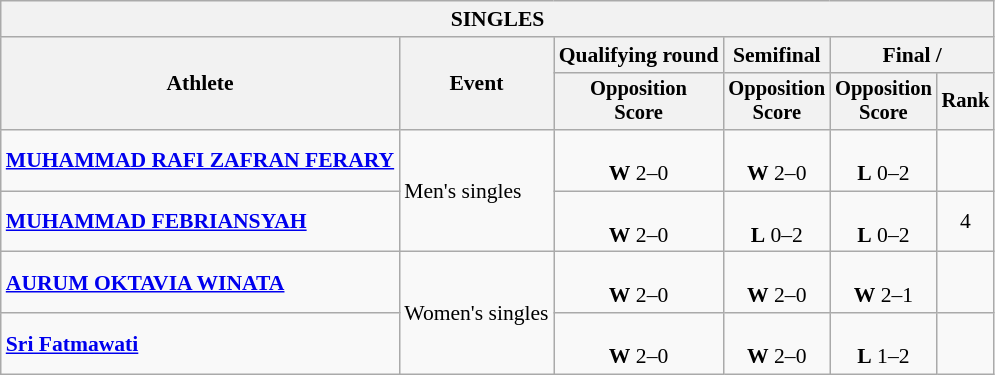<table class=wikitable style=font-size:90%;text-align:center>
<tr>
<th colspan="6">SINGLES</th>
</tr>
<tr>
<th rowspan=2>Athlete</th>
<th rowspan=2>Event</th>
<th>Qualifying round</th>
<th>Semifinal</th>
<th colspan=2>Final / </th>
</tr>
<tr style=font-size:95%>
<th>Opposition<br>Score</th>
<th>Opposition<br>Score</th>
<th>Opposition<br>Score</th>
<th>Rank</th>
</tr>
<tr>
<td align=left><strong><a href='#'>MUHAMMAD RAFI ZAFRAN FERARY</a></strong></td>
<td align=left rowspan=2>Men's singles</td>
<td><br><strong>W</strong> 2–0</td>
<td><br><strong>W</strong> 2–0</td>
<td><br><strong>L</strong> 0–2</td>
<td></td>
</tr>
<tr>
<td align=left><strong><a href='#'>MUHAMMAD FEBRIANSYAH</a></strong></td>
<td><br><strong>W</strong> 2–0</td>
<td><br><strong>L</strong> 0–2</td>
<td><br><strong>L</strong> 0–2</td>
<td>4</td>
</tr>
<tr>
<td align=left><strong><a href='#'>AURUM OKTAVIA WINATA</a></strong></td>
<td align=left rowspan=2>Women's singles</td>
<td><br><strong>W</strong> 2–0</td>
<td><br><strong>W</strong> 2–0</td>
<td><br><strong>W</strong> 2–1</td>
<td></td>
</tr>
<tr>
<td align=left><strong><a href='#'>Sri Fatmawati</a></strong></td>
<td><br><strong>W</strong> 2–0</td>
<td><br><strong>W</strong> 2–0</td>
<td><br><strong>L</strong> 1–2</td>
<td></td>
</tr>
</table>
